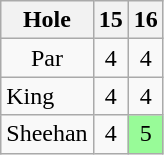<table class="wikitable" style="text-align:center">
<tr>
<th>Hole</th>
<th>15</th>
<th>16</th>
</tr>
<tr>
<td>Par</td>
<td>4</td>
<td>4</td>
</tr>
<tr>
<td align=left> King</td>
<td>4</td>
<td>4</td>
</tr>
<tr>
<td align=left> Sheehan</td>
<td>4</td>
<td style="background: PaleGreen;">5</td>
</tr>
</table>
